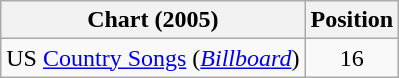<table class="wikitable sortable">
<tr>
<th scope="col">Chart (2005)</th>
<th scope="col">Position</th>
</tr>
<tr>
<td>US <a href='#'>Country Songs</a> (<em><a href='#'>Billboard</a></em>)</td>
<td align="center">16</td>
</tr>
</table>
